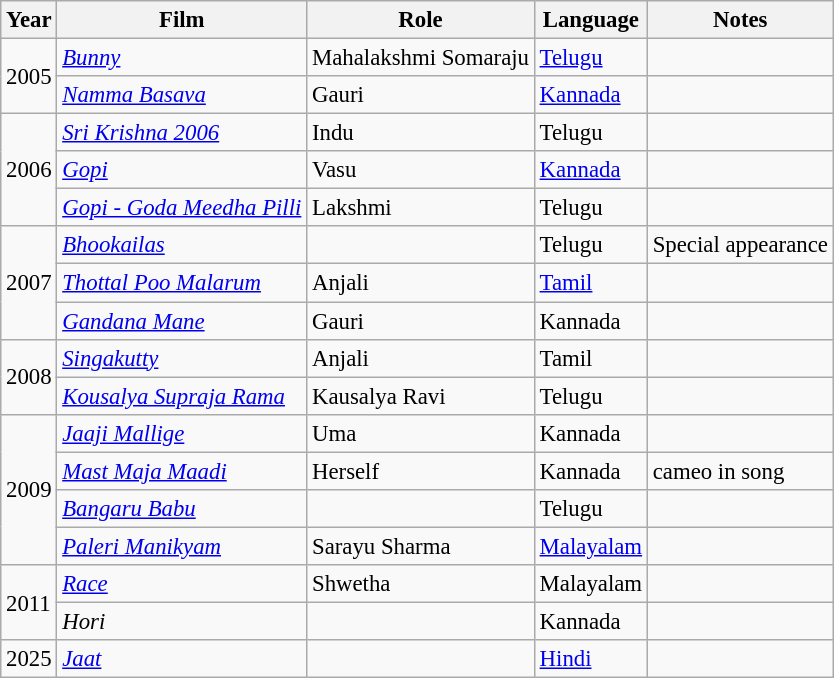<table class="wikitable" style="font-size: 95%;">
<tr>
<th>Year</th>
<th>Film</th>
<th>Role</th>
<th>Language</th>
<th>Notes</th>
</tr>
<tr>
<td rowspan="2">2005</td>
<td><em><a href='#'>Bunny</a></em></td>
<td>Mahalakshmi Somaraju</td>
<td><a href='#'>Telugu</a></td>
<td></td>
</tr>
<tr>
<td><em><a href='#'>Namma Basava</a></em></td>
<td>Gauri</td>
<td><a href='#'>Kannada</a></td>
<td></td>
</tr>
<tr>
<td rowspan="3">2006</td>
<td><em><a href='#'>Sri Krishna 2006</a></em></td>
<td>Indu</td>
<td>Telugu</td>
<td></td>
</tr>
<tr>
<td><em><a href='#'>Gopi</a></em></td>
<td>Vasu</td>
<td><a href='#'>Kannada</a></td>
<td></td>
</tr>
<tr>
<td><em><a href='#'>Gopi - Goda Meedha Pilli</a></em></td>
<td>Lakshmi</td>
<td>Telugu</td>
<td></td>
</tr>
<tr>
<td rowspan="3">2007</td>
<td><em><a href='#'>Bhookailas</a></em></td>
<td></td>
<td>Telugu</td>
<td>Special appearance</td>
</tr>
<tr>
<td><em><a href='#'>Thottal Poo Malarum</a></em></td>
<td>Anjali</td>
<td><a href='#'>Tamil</a></td>
<td></td>
</tr>
<tr>
<td><em><a href='#'>Gandana Mane</a></em></td>
<td>Gauri</td>
<td>Kannada</td>
<td></td>
</tr>
<tr>
<td rowspan="2">2008</td>
<td><em><a href='#'>Singakutty</a></em></td>
<td>Anjali</td>
<td>Tamil</td>
<td></td>
</tr>
<tr>
<td><em><a href='#'>Kousalya Supraja Rama</a></em></td>
<td>Kausalya Ravi</td>
<td>Telugu</td>
<td></td>
</tr>
<tr>
<td rowspan="4">2009</td>
<td><em><a href='#'>Jaaji Mallige</a></em></td>
<td>Uma</td>
<td>Kannada</td>
<td></td>
</tr>
<tr>
<td><em><a href='#'>Mast Maja Maadi</a></em></td>
<td>Herself</td>
<td>Kannada</td>
<td>cameo in song</td>
</tr>
<tr>
<td><em><a href='#'>Bangaru Babu</a></em></td>
<td></td>
<td>Telugu</td>
<td></td>
</tr>
<tr>
<td><em><a href='#'>Paleri Manikyam</a></em></td>
<td>Sarayu Sharma</td>
<td><a href='#'>Malayalam</a></td>
<td></td>
</tr>
<tr>
<td rowspan="2">2011</td>
<td><em><a href='#'>Race</a></em></td>
<td>Shwetha</td>
<td>Malayalam</td>
<td></td>
</tr>
<tr>
<td><em>Hori</em></td>
<td></td>
<td>Kannada</td>
<td></td>
</tr>
<tr>
<td>2025</td>
<td><em><a href='#'>Jaat</a></em></td>
<td></td>
<td><a href='#'>Hindi</a></td>
<td></td>
</tr>
</table>
